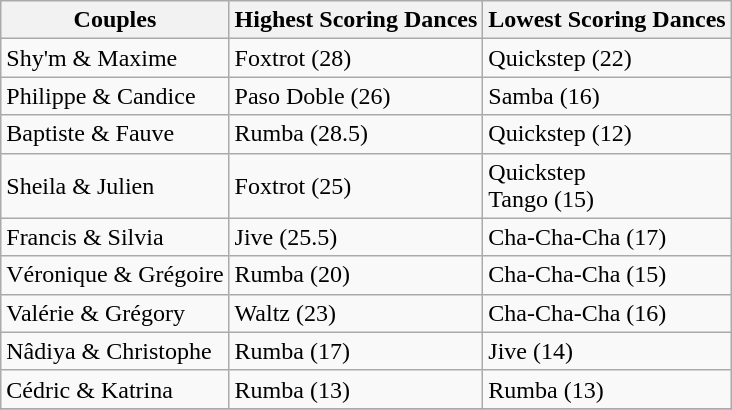<table class="wikitable" border="1">
<tr>
<th>Couples</th>
<th>Highest Scoring Dances</th>
<th>Lowest Scoring Dances</th>
</tr>
<tr>
<td>Shy'm & Maxime</td>
<td>Foxtrot (28)</td>
<td>Quickstep (22)</td>
</tr>
<tr>
<td>Philippe & Candice</td>
<td>Paso Doble (26)</td>
<td>Samba (16)</td>
</tr>
<tr>
<td>Baptiste & Fauve</td>
<td>Rumba (28.5)</td>
<td>Quickstep (12)</td>
</tr>
<tr>
<td>Sheila & Julien</td>
<td>Foxtrot (25)</td>
<td>Quickstep<br>Tango (15)</td>
</tr>
<tr>
<td>Francis & Silvia</td>
<td>Jive (25.5)</td>
<td>Cha-Cha-Cha (17)</td>
</tr>
<tr>
<td>Véronique & Grégoire</td>
<td>Rumba (20)</td>
<td>Cha-Cha-Cha (15)</td>
</tr>
<tr>
<td>Valérie & Grégory</td>
<td>Waltz (23)</td>
<td>Cha-Cha-Cha (16)</td>
</tr>
<tr>
<td>Nâdiya & Christophe</td>
<td>Rumba (17)</td>
<td>Jive (14)</td>
</tr>
<tr>
<td>Cédric & Katrina</td>
<td>Rumba (13)</td>
<td>Rumba (13)</td>
</tr>
<tr>
</tr>
</table>
